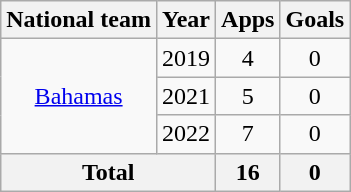<table class="wikitable" style="text-align:center">
<tr>
<th>National team</th>
<th>Year</th>
<th>Apps</th>
<th>Goals</th>
</tr>
<tr>
<td rowspan="3"><a href='#'>Bahamas</a></td>
<td>2019</td>
<td>4</td>
<td>0</td>
</tr>
<tr>
<td>2021</td>
<td>5</td>
<td>0</td>
</tr>
<tr>
<td>2022</td>
<td>7</td>
<td>0</td>
</tr>
<tr>
<th colspan=2>Total</th>
<th>16</th>
<th>0</th>
</tr>
</table>
